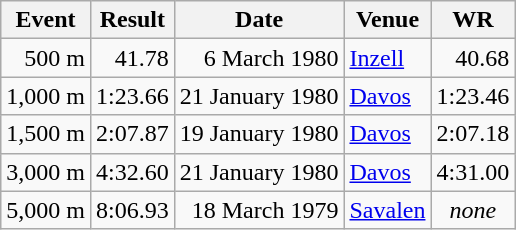<table class="wikitable" style="text-align:right">
<tr>
<th>Event</th>
<th>Result</th>
<th>Date</th>
<th>Venue</th>
<th>WR</th>
</tr>
<tr>
<td>500 m</td>
<td>41.78</td>
<td>6 March 1980</td>
<td align="left"><a href='#'>Inzell</a></td>
<td>40.68</td>
</tr>
<tr>
<td>1,000 m</td>
<td>1:23.66</td>
<td>21 January 1980</td>
<td align="left"><a href='#'>Davos</a></td>
<td>1:23.46</td>
</tr>
<tr>
<td>1,500 m</td>
<td>2:07.87</td>
<td>19 January 1980</td>
<td align="left"><a href='#'>Davos</a></td>
<td>2:07.18</td>
</tr>
<tr>
<td>3,000 m</td>
<td>4:32.60</td>
<td>21 January 1980</td>
<td align="left"><a href='#'>Davos</a></td>
<td>4:31.00</td>
</tr>
<tr>
<td>5,000 m</td>
<td>8:06.93</td>
<td>18 March 1979</td>
<td align="left"><a href='#'>Savalen</a></td>
<td align="center"><em>none</em></td>
</tr>
</table>
